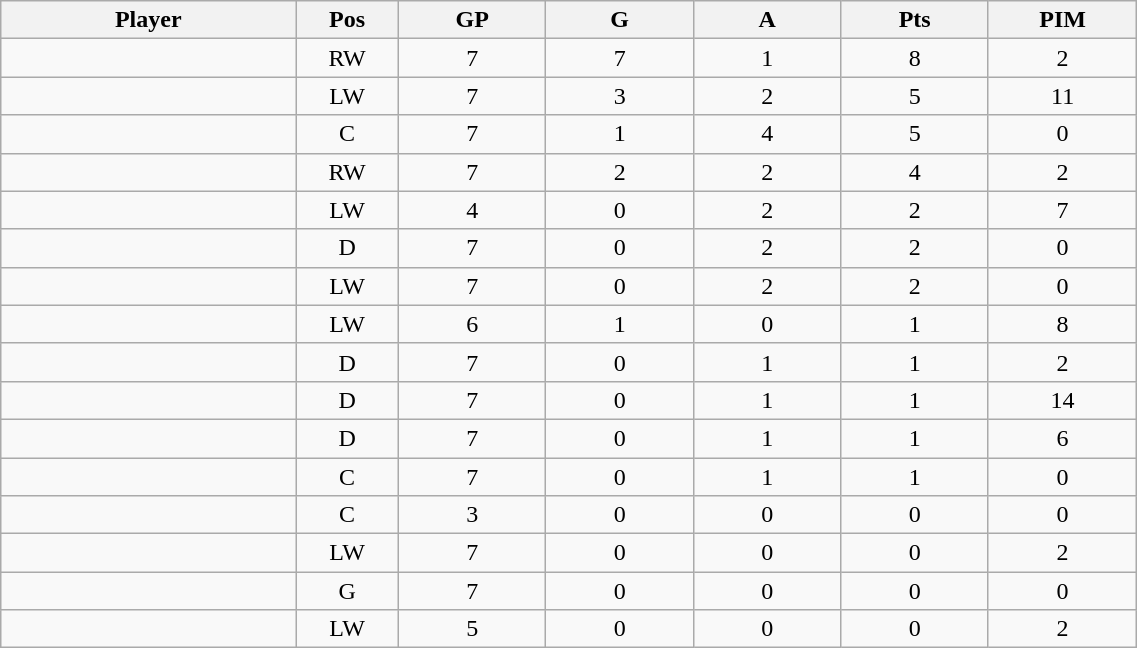<table class="wikitable sortable" width="60%">
<tr ALIGN="center">
<th bgcolor="#DDDDFF" width="10%">Player</th>
<th bgcolor="#DDDDFF" width="3%" title="Position">Pos</th>
<th bgcolor="#DDDDFF" width="5%" title="Games played">GP</th>
<th bgcolor="#DDDDFF" width="5%" title="Goals">G</th>
<th bgcolor="#DDDDFF" width="5%" title="Assists">A</th>
<th bgcolor="#DDDDFF" width="5%" title="Points">Pts</th>
<th bgcolor="#DDDDFF" width="5%" title="Penalties in Minutes">PIM</th>
</tr>
<tr align="center">
<td align="right"></td>
<td>RW</td>
<td>7</td>
<td>7</td>
<td>1</td>
<td>8</td>
<td>2</td>
</tr>
<tr align="center">
<td align="right"></td>
<td>LW</td>
<td>7</td>
<td>3</td>
<td>2</td>
<td>5</td>
<td>11</td>
</tr>
<tr align="center">
<td align="right"></td>
<td>C</td>
<td>7</td>
<td>1</td>
<td>4</td>
<td>5</td>
<td>0</td>
</tr>
<tr align="center">
<td align="right"></td>
<td>RW</td>
<td>7</td>
<td>2</td>
<td>2</td>
<td>4</td>
<td>2</td>
</tr>
<tr align="center">
<td align="right"></td>
<td>LW</td>
<td>4</td>
<td>0</td>
<td>2</td>
<td>2</td>
<td>7</td>
</tr>
<tr align="center">
<td align="right"></td>
<td>D</td>
<td>7</td>
<td>0</td>
<td>2</td>
<td>2</td>
<td>0</td>
</tr>
<tr align="center">
<td align="right"></td>
<td>LW</td>
<td>7</td>
<td>0</td>
<td>2</td>
<td>2</td>
<td>0</td>
</tr>
<tr align="center">
<td align="right"></td>
<td>LW</td>
<td>6</td>
<td>1</td>
<td>0</td>
<td>1</td>
<td>8</td>
</tr>
<tr align="center">
<td align="right"></td>
<td>D</td>
<td>7</td>
<td>0</td>
<td>1</td>
<td>1</td>
<td>2</td>
</tr>
<tr align="center">
<td align="right"></td>
<td>D</td>
<td>7</td>
<td>0</td>
<td>1</td>
<td>1</td>
<td>14</td>
</tr>
<tr align="center">
<td align="right"></td>
<td>D</td>
<td>7</td>
<td>0</td>
<td>1</td>
<td>1</td>
<td>6</td>
</tr>
<tr align="center">
<td align="right"></td>
<td>C</td>
<td>7</td>
<td>0</td>
<td>1</td>
<td>1</td>
<td>0</td>
</tr>
<tr align="center">
<td align="right"></td>
<td>C</td>
<td>3</td>
<td>0</td>
<td>0</td>
<td>0</td>
<td>0</td>
</tr>
<tr align="center">
<td align="right"></td>
<td>LW</td>
<td>7</td>
<td>0</td>
<td>0</td>
<td>0</td>
<td>2</td>
</tr>
<tr align="center">
<td align="right"></td>
<td>G</td>
<td>7</td>
<td>0</td>
<td>0</td>
<td>0</td>
<td>0</td>
</tr>
<tr align="center">
<td align="right"></td>
<td>LW</td>
<td>5</td>
<td>0</td>
<td>0</td>
<td>0</td>
<td>2</td>
</tr>
</table>
